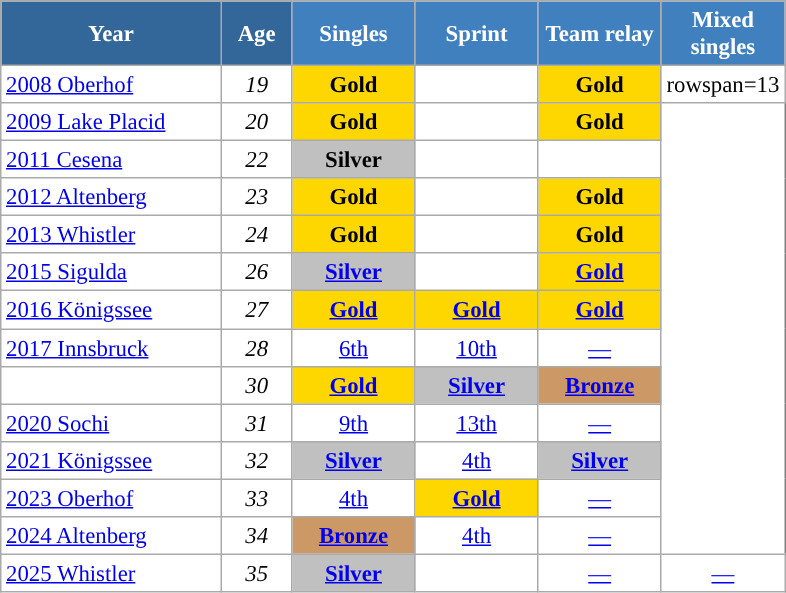<table class="wikitable" style="font-size:95%; text-align:center; border:grey solid 1px; border-collapse:collapse; background:#ffffff;">
<tr>
<th style="background-color:#369; color:white; width:140px;">Year</th>
<th style="background-color:#369; color:white; width:40px;">Age</th>
<th style="background-color:#4180be; color:white; width:75px;">Singles</th>
<th style="background-color:#4180be; color:white; width:75px;">Sprint</th>
<th style="background-color:#4180be; color:white; width:75px;">Team relay</th>
<th style="background-color:#4180be; color:white; width:75px;">Mixed singles</th>
</tr>
<tr>
<td align=left> <a href='#'>2008 Oberhof</a></td>
<td><em>19</em></td>
<td style="background:gold;"><strong>Gold</strong></td>
<td></td>
<td style="background:Gold;"><strong>Gold</strong></td>
<td>rowspan=13 </td>
</tr>
<tr>
<td align=left> <a href='#'>2009 Lake Placid</a></td>
<td><em>20</em></td>
<td style="background:gold;"><strong>Gold</strong></td>
<td></td>
<td style="background:gold;"><strong>Gold</strong></td>
</tr>
<tr>
<td align=left> <a href='#'>2011 Cesena</a></td>
<td><em>22</em></td>
<td style="background:silver;"><strong>Silver</strong></td>
<td></td>
<td></td>
</tr>
<tr>
<td align=left> <a href='#'>2012 Altenberg</a></td>
<td><em>23</em></td>
<td style="background:gold;"><strong>Gold</strong></td>
<td></td>
<td style="background:gold;"><strong>Gold</strong></td>
</tr>
<tr>
<td align=left> <a href='#'>2013 Whistler</a></td>
<td><em>24</em></td>
<td style="background:gold;"><strong>Gold</strong></td>
<td></td>
<td style="background:gold;"><strong>Gold</strong></td>
</tr>
<tr>
<td align=left> <a href='#'>2015 Sigulda</a></td>
<td><em>26</em></td>
<td style="background:silver;"><a href='#'><strong>Silver</strong></a></td>
<td></td>
<td style="background:gold;"><a href='#'><strong>Gold</strong></a></td>
</tr>
<tr>
<td align=left> <a href='#'>2016 Königssee</a></td>
<td><em>27</em></td>
<td style="background:gold;"><a href='#'><strong>Gold</strong></a></td>
<td style="background:gold;"><a href='#'><strong>Gold</strong></a></td>
<td style="background:gold;"><a href='#'><strong>Gold</strong></a></td>
</tr>
<tr>
<td align=left> <a href='#'>2017 Innsbruck</a></td>
<td><em>28</em></td>
<td><a href='#'>6th</a></td>
<td><a href='#'>10th</a></td>
<td><a href='#'>—</a></td>
</tr>
<tr>
<td align=left> </td>
<td><em>30</em></td>
<td style="background:gold;"><a href='#'><strong>Gold</strong></a></td>
<td style="background:silver;"><a href='#'><strong>Silver</strong></a></td>
<td style="background:#cc9966;"><a href='#'><strong>Bronze</strong></a></td>
</tr>
<tr>
<td align=left> <a href='#'>2020 Sochi</a></td>
<td><em>31</em></td>
<td><a href='#'>9th</a></td>
<td><a href='#'>13th</a></td>
<td><a href='#'>—</a></td>
</tr>
<tr>
<td align=left> <a href='#'>2021 Königssee</a></td>
<td><em>32</em></td>
<td style="background:silver"><a href='#'><strong>Silver</strong></a></td>
<td><a href='#'>4th</a></td>
<td style="background:silver;"><a href='#'><strong>Silver</strong></a></td>
</tr>
<tr>
<td align=left> <a href='#'>2023 Oberhof</a></td>
<td><em>33</em></td>
<td><a href='#'>4th</a></td>
<td style="background:gold;"><a href='#'><strong>Gold</strong></a></td>
<td><a href='#'>—</a></td>
</tr>
<tr>
<td align=left> <a href='#'>2024 Altenberg</a></td>
<td><em>34</em></td>
<td style="background:#cc9966;"><a href='#'><strong>Bronze</strong></a></td>
<td><a href='#'>4th</a></td>
<td><a href='#'>—</a></td>
</tr>
<tr>
<td align=left> <a href='#'>2025 Whistler</a></td>
<td><em>35</em></td>
<td style="background:silver;"><a href='#'><strong>Silver</strong></a></td>
<td></td>
<td><a href='#'>—</a></td>
<td><a href='#'>—</a></td>
</tr>
</table>
